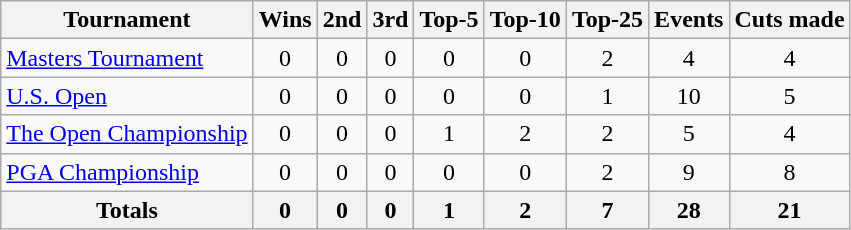<table class=wikitable style=text-align:center>
<tr>
<th>Tournament</th>
<th>Wins</th>
<th>2nd</th>
<th>3rd</th>
<th>Top-5</th>
<th>Top-10</th>
<th>Top-25</th>
<th>Events</th>
<th>Cuts made</th>
</tr>
<tr>
<td align=left><a href='#'>Masters Tournament</a></td>
<td>0</td>
<td>0</td>
<td>0</td>
<td>0</td>
<td>0</td>
<td>2</td>
<td>4</td>
<td>4</td>
</tr>
<tr>
<td align=left><a href='#'>U.S. Open</a></td>
<td>0</td>
<td>0</td>
<td>0</td>
<td>0</td>
<td>0</td>
<td>1</td>
<td>10</td>
<td>5</td>
</tr>
<tr>
<td align=left><a href='#'>The Open Championship</a></td>
<td>0</td>
<td>0</td>
<td>0</td>
<td>1</td>
<td>2</td>
<td>2</td>
<td>5</td>
<td>4</td>
</tr>
<tr>
<td align=left><a href='#'>PGA Championship</a></td>
<td>0</td>
<td>0</td>
<td>0</td>
<td>0</td>
<td>0</td>
<td>2</td>
<td>9</td>
<td>8</td>
</tr>
<tr>
<th>Totals</th>
<th>0</th>
<th>0</th>
<th>0</th>
<th>1</th>
<th>2</th>
<th>7</th>
<th>28</th>
<th>21</th>
</tr>
</table>
